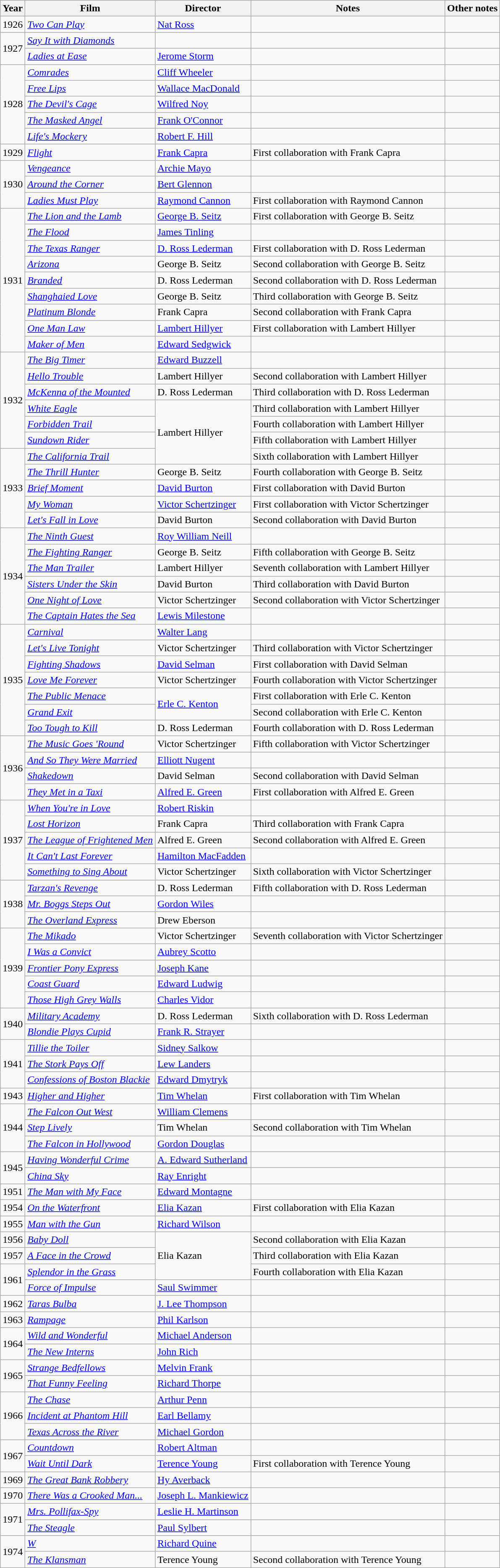<table class="wikitable">
<tr>
<th>Year</th>
<th>Film</th>
<th>Director</th>
<th>Notes</th>
<th>Other notes</th>
</tr>
<tr>
<td>1926</td>
<td><em><a href='#'>Two Can Play</a></em></td>
<td><a href='#'>Nat Ross</a></td>
<td></td>
<td></td>
</tr>
<tr>
<td rowspan=2>1927</td>
<td><em><a href='#'>Say It with Diamonds</a></em></td>
<td></td>
<td></td>
<td></td>
</tr>
<tr>
<td><em><a href='#'>Ladies at Ease</a></em></td>
<td><a href='#'>Jerome Storm</a></td>
<td></td>
<td></td>
</tr>
<tr>
<td rowspan=5>1928</td>
<td><em><a href='#'>Comrades</a></em></td>
<td><a href='#'>Cliff Wheeler</a></td>
<td></td>
<td></td>
</tr>
<tr>
<td><em><a href='#'>Free Lips</a></em></td>
<td><a href='#'>Wallace MacDonald</a></td>
<td></td>
<td></td>
</tr>
<tr>
<td><em><a href='#'>The Devil's Cage</a></em></td>
<td><a href='#'>Wilfred Noy</a></td>
<td></td>
<td></td>
</tr>
<tr>
<td><em><a href='#'>The Masked Angel</a></em></td>
<td><a href='#'>Frank O'Connor</a></td>
<td></td>
<td></td>
</tr>
<tr>
<td><em><a href='#'>Life's Mockery</a></em></td>
<td><a href='#'>Robert F. Hill</a></td>
<td></td>
<td></td>
</tr>
<tr>
<td>1929</td>
<td><em><a href='#'>Flight</a></em></td>
<td><a href='#'>Frank Capra</a></td>
<td>First collaboration with Frank Capra</td>
<td></td>
</tr>
<tr>
<td rowspan=3>1930</td>
<td><em><a href='#'>Vengeance</a></em></td>
<td><a href='#'>Archie Mayo</a></td>
<td></td>
<td></td>
</tr>
<tr>
<td><em><a href='#'>Around the Corner</a></em></td>
<td><a href='#'>Bert Glennon</a></td>
<td></td>
<td></td>
</tr>
<tr>
<td><em><a href='#'>Ladies Must Play</a></em></td>
<td><a href='#'>Raymond Cannon</a></td>
<td>First collaboration with Raymond Cannon</td>
<td></td>
</tr>
<tr>
<td rowspan=9>1931</td>
<td><em><a href='#'>The Lion and the Lamb</a></em></td>
<td><a href='#'>George B. Seitz</a></td>
<td>First collaboration with George B. Seitz</td>
<td></td>
</tr>
<tr>
<td><em><a href='#'>The Flood</a></em></td>
<td><a href='#'>James Tinling</a></td>
<td></td>
<td></td>
</tr>
<tr>
<td><em><a href='#'>The Texas Ranger</a></em></td>
<td><a href='#'>D. Ross Lederman</a></td>
<td>First collaboration with D. Ross Lederman</td>
<td></td>
</tr>
<tr>
<td><em><a href='#'>Arizona</a></em></td>
<td>George B. Seitz</td>
<td>Second collaboration with George B. Seitz</td>
<td></td>
</tr>
<tr>
<td><em><a href='#'>Branded</a></em></td>
<td>D. Ross Lederman</td>
<td>Second collaboration with D. Ross Lederman</td>
<td><small></small></td>
</tr>
<tr>
<td><em><a href='#'>Shanghaied Love</a></em></td>
<td>George B. Seitz</td>
<td>Third collaboration with George B. Seitz</td>
<td></td>
</tr>
<tr>
<td><em><a href='#'>Platinum Blonde</a></em></td>
<td>Frank Capra</td>
<td>Second collaboration with Frank Capra</td>
<td></td>
</tr>
<tr>
<td><em><a href='#'>One Man Law</a></em></td>
<td><a href='#'>Lambert Hillyer</a></td>
<td>First collaboration with Lambert Hillyer</td>
<td></td>
</tr>
<tr>
<td><em><a href='#'>Maker of Men</a></em></td>
<td><a href='#'>Edward Sedgwick</a></td>
<td></td>
<td></td>
</tr>
<tr>
<td rowspan=6>1932</td>
<td><em><a href='#'>The Big Timer</a></em></td>
<td><a href='#'>Edward Buzzell</a></td>
<td></td>
<td></td>
</tr>
<tr>
<td><em><a href='#'>Hello Trouble</a></em></td>
<td>Lambert Hillyer</td>
<td>Second collaboration with Lambert Hillyer</td>
<td></td>
</tr>
<tr>
<td><em><a href='#'>McKenna of the Mounted</a></em></td>
<td>D. Ross Lederman</td>
<td>Third collaboration with D. Ross Lederman</td>
<td></td>
</tr>
<tr>
<td><em><a href='#'>White Eagle</a></em></td>
<td rowspan=4>Lambert Hillyer</td>
<td>Third collaboration with Lambert Hillyer</td>
<td></td>
</tr>
<tr>
<td><em><a href='#'>Forbidden Trail</a></em></td>
<td>Fourth collaboration with Lambert Hillyer</td>
<td></td>
</tr>
<tr>
<td><em><a href='#'>Sundown Rider</a></em></td>
<td>Fifth collaboration with Lambert Hillyer</td>
<td></td>
</tr>
<tr>
<td rowspan=5>1933</td>
<td><em><a href='#'>The California Trail</a></em></td>
<td>Sixth collaboration with Lambert Hillyer</td>
<td></td>
</tr>
<tr>
<td><em><a href='#'>The Thrill Hunter</a></em></td>
<td>George B. Seitz</td>
<td>Fourth collaboration with George B. Seitz</td>
<td></td>
</tr>
<tr>
<td><em><a href='#'>Brief Moment</a></em></td>
<td><a href='#'>David Burton</a></td>
<td>First collaboration with David Burton</td>
<td></td>
</tr>
<tr>
<td><em><a href='#'>My Woman</a></em></td>
<td><a href='#'>Victor Schertzinger</a></td>
<td>First collaboration with Victor Schertzinger</td>
<td></td>
</tr>
<tr>
<td><em><a href='#'>Let's Fall in Love</a></em></td>
<td>David Burton</td>
<td>Second collaboration with David Burton</td>
<td></td>
</tr>
<tr>
<td rowspan=6>1934</td>
<td><em><a href='#'>The Ninth Guest</a></em></td>
<td><a href='#'>Roy William Neill</a></td>
<td></td>
<td></td>
</tr>
<tr>
<td><em><a href='#'>The Fighting Ranger</a></em></td>
<td>George B. Seitz</td>
<td>Fifth collaboration with George B. Seitz</td>
<td></td>
</tr>
<tr>
<td><em><a href='#'>The Man Trailer</a></em></td>
<td>Lambert Hillyer</td>
<td>Seventh collaboration with Lambert Hillyer</td>
<td></td>
</tr>
<tr>
<td><em><a href='#'>Sisters Under the Skin</a></em></td>
<td>David Burton</td>
<td>Third collaboration with David Burton</td>
<td></td>
</tr>
<tr>
<td><em><a href='#'>One Night of Love</a></em></td>
<td>Victor Schertzinger</td>
<td>Second collaboration with Victor Schertzinger</td>
<td></td>
</tr>
<tr>
<td><em><a href='#'>The Captain Hates the Sea</a></em></td>
<td><a href='#'>Lewis Milestone</a></td>
<td></td>
<td></td>
</tr>
<tr>
<td rowspan=7>1935</td>
<td><em><a href='#'>Carnival</a></em></td>
<td><a href='#'>Walter Lang</a></td>
<td></td>
<td></td>
</tr>
<tr>
<td><em><a href='#'>Let's Live Tonight</a></em></td>
<td>Victor Schertzinger</td>
<td>Third collaboration with Victor Schertzinger</td>
<td></td>
</tr>
<tr>
<td><em><a href='#'>Fighting Shadows</a></em></td>
<td><a href='#'>David Selman</a></td>
<td>First collaboration with David Selman</td>
<td></td>
</tr>
<tr>
<td><em><a href='#'>Love Me Forever</a></em></td>
<td>Victor Schertzinger</td>
<td>Fourth collaboration with Victor Schertzinger</td>
<td></td>
</tr>
<tr>
<td><em><a href='#'>The Public Menace</a></em></td>
<td rowspan=2><a href='#'>Erle C. Kenton</a></td>
<td>First collaboration with Erle C. Kenton</td>
<td></td>
</tr>
<tr>
<td><em><a href='#'>Grand Exit</a></em></td>
<td>Second collaboration with Erle C. Kenton</td>
<td></td>
</tr>
<tr>
<td><em><a href='#'>Too Tough to Kill</a></em></td>
<td>D. Ross Lederman</td>
<td>Fourth collaboration with D. Ross Lederman</td>
<td></td>
</tr>
<tr>
<td rowspan=4>1936</td>
<td><em><a href='#'>The Music Goes 'Round</a></em></td>
<td>Victor Schertzinger</td>
<td>Fifth collaboration with Victor Schertzinger</td>
<td></td>
</tr>
<tr>
<td><em><a href='#'>And So They Were Married</a></em></td>
<td><a href='#'>Elliott Nugent</a></td>
<td></td>
<td></td>
</tr>
<tr>
<td><em><a href='#'>Shakedown</a></em></td>
<td>David Selman</td>
<td>Second collaboration with David Selman</td>
<td></td>
</tr>
<tr>
<td><em><a href='#'>They Met in a Taxi</a></em></td>
<td><a href='#'>Alfred E. Green</a></td>
<td>First collaboration with Alfred E. Green</td>
<td></td>
</tr>
<tr>
<td rowspan=5>1937</td>
<td><em><a href='#'>When You're in Love</a></em></td>
<td><a href='#'>Robert Riskin</a></td>
<td></td>
<td></td>
</tr>
<tr>
<td><em><a href='#'>Lost Horizon</a></em></td>
<td>Frank Capra</td>
<td>Third collaboration with Frank Capra</td>
<td></td>
</tr>
<tr>
<td><em><a href='#'>The League of Frightened Men</a></em></td>
<td>Alfred E. Green</td>
<td>Second collaboration with Alfred E. Green</td>
<td></td>
</tr>
<tr>
<td><em><a href='#'>It Can't Last Forever</a></em></td>
<td><a href='#'>Hamilton MacFadden</a></td>
<td></td>
<td></td>
</tr>
<tr>
<td><em><a href='#'>Something to Sing About</a></em></td>
<td>Victor Schertzinger</td>
<td>Sixth collaboration with Victor Schertzinger</td>
<td></td>
</tr>
<tr>
<td rowspan=3>1938</td>
<td><em><a href='#'>Tarzan's Revenge</a></em></td>
<td>D. Ross Lederman</td>
<td>Fifth collaboration with D. Ross Lederman</td>
<td></td>
</tr>
<tr>
<td><em><a href='#'>Mr. Boggs Steps Out</a></em></td>
<td><a href='#'>Gordon Wiles</a></td>
<td></td>
<td></td>
</tr>
<tr>
<td><em><a href='#'>The Overland Express</a></em></td>
<td>Drew Eberson</td>
<td></td>
<td></td>
</tr>
<tr>
<td rowspan=5>1939</td>
<td><em><a href='#'>The Mikado</a></em></td>
<td>Victor Schertzinger</td>
<td>Seventh collaboration with Victor Schertzinger</td>
<td></td>
</tr>
<tr>
<td><em><a href='#'>I Was a Convict</a></em></td>
<td><a href='#'>Aubrey Scotto</a></td>
<td></td>
<td></td>
</tr>
<tr>
<td><em><a href='#'>Frontier Pony Express</a></em></td>
<td><a href='#'>Joseph Kane</a></td>
<td></td>
<td></td>
</tr>
<tr>
<td><em><a href='#'>Coast Guard</a></em></td>
<td><a href='#'>Edward Ludwig</a></td>
<td></td>
<td></td>
</tr>
<tr>
<td><em><a href='#'>Those High Grey Walls</a></em></td>
<td><a href='#'>Charles Vidor</a></td>
<td></td>
<td></td>
</tr>
<tr>
<td rowspan=2>1940</td>
<td><em><a href='#'>Military Academy</a></em></td>
<td>D. Ross Lederman</td>
<td>Sixth collaboration with D. Ross Lederman</td>
<td></td>
</tr>
<tr>
<td><em><a href='#'>Blondie Plays Cupid</a></em></td>
<td><a href='#'>Frank R. Strayer</a></td>
<td></td>
<td></td>
</tr>
<tr>
<td rowspan=3>1941</td>
<td><em><a href='#'>Tillie the Toiler</a></em></td>
<td><a href='#'>Sidney Salkow</a></td>
<td></td>
<td></td>
</tr>
<tr>
<td><em><a href='#'>The Stork Pays Off</a></em></td>
<td><a href='#'>Lew Landers</a></td>
<td></td>
<td></td>
</tr>
<tr>
<td><em><a href='#'>Confessions of Boston Blackie</a></em></td>
<td><a href='#'>Edward Dmytryk</a></td>
<td></td>
<td></td>
</tr>
<tr>
<td>1943</td>
<td><em><a href='#'>Higher and Higher</a></em></td>
<td><a href='#'>Tim Whelan</a></td>
<td>First collaboration with Tim Whelan</td>
<td></td>
</tr>
<tr>
<td rowspan=3>1944</td>
<td><em><a href='#'>The Falcon Out West</a></em></td>
<td><a href='#'>William Clemens</a></td>
<td></td>
<td></td>
</tr>
<tr>
<td><em><a href='#'>Step Lively</a></em></td>
<td>Tim Whelan</td>
<td>Second collaboration with Tim Whelan</td>
<td></td>
</tr>
<tr>
<td><em><a href='#'>The Falcon in Hollywood</a></em></td>
<td><a href='#'>Gordon Douglas</a></td>
<td></td>
<td></td>
</tr>
<tr>
<td rowspan=2>1945</td>
<td><em><a href='#'>Having Wonderful Crime</a></em></td>
<td><a href='#'>A. Edward Sutherland</a></td>
<td></td>
<td></td>
</tr>
<tr>
<td><em><a href='#'>China Sky</a></em></td>
<td><a href='#'>Ray Enright</a></td>
<td></td>
<td></td>
</tr>
<tr>
<td>1951</td>
<td><em><a href='#'>The Man with My Face</a></em></td>
<td><a href='#'>Edward Montagne</a></td>
<td></td>
<td></td>
</tr>
<tr>
<td>1954</td>
<td><em><a href='#'>On the Waterfront</a></em></td>
<td><a href='#'>Elia Kazan</a></td>
<td>First collaboration with Elia Kazan</td>
<td></td>
</tr>
<tr>
<td>1955</td>
<td><em><a href='#'>Man with the Gun</a></em></td>
<td><a href='#'>Richard Wilson</a></td>
<td></td>
<td></td>
</tr>
<tr>
<td>1956</td>
<td><em><a href='#'>Baby Doll</a></em></td>
<td rowspan=3>Elia Kazan</td>
<td>Second collaboration with Elia Kazan</td>
<td></td>
</tr>
<tr>
<td>1957</td>
<td><em><a href='#'>A Face in the Crowd</a></em></td>
<td>Third collaboration with Elia Kazan</td>
<td></td>
</tr>
<tr>
<td rowspan=2>1961</td>
<td><em><a href='#'>Splendor in the Grass</a></em></td>
<td>Fourth collaboration with Elia Kazan</td>
<td></td>
</tr>
<tr>
<td><em><a href='#'>Force of Impulse</a></em></td>
<td><a href='#'>Saul Swimmer</a></td>
<td></td>
<td></td>
</tr>
<tr>
<td>1962</td>
<td><em><a href='#'>Taras Bulba</a></em></td>
<td><a href='#'>J. Lee Thompson</a></td>
<td></td>
<td></td>
</tr>
<tr>
<td>1963</td>
<td><em><a href='#'>Rampage</a></em></td>
<td><a href='#'>Phil Karlson</a></td>
<td></td>
<td></td>
</tr>
<tr>
<td rowspan=2>1964</td>
<td><em><a href='#'>Wild and Wonderful</a></em></td>
<td><a href='#'>Michael Anderson</a></td>
<td></td>
<td></td>
</tr>
<tr>
<td><em><a href='#'>The New Interns</a></em></td>
<td><a href='#'>John Rich</a></td>
<td></td>
<td></td>
</tr>
<tr>
<td rowspan=2>1965</td>
<td><em><a href='#'>Strange Bedfellows</a></em></td>
<td><a href='#'>Melvin Frank</a></td>
<td></td>
<td></td>
</tr>
<tr>
<td><em><a href='#'>That Funny Feeling</a></em></td>
<td><a href='#'>Richard Thorpe</a></td>
<td></td>
<td></td>
</tr>
<tr>
<td rowspan=3>1966</td>
<td><em><a href='#'>The Chase</a></em></td>
<td><a href='#'>Arthur Penn</a></td>
<td></td>
<td></td>
</tr>
<tr>
<td><em><a href='#'>Incident at Phantom Hill</a></em></td>
<td><a href='#'>Earl Bellamy</a></td>
<td></td>
<td></td>
</tr>
<tr>
<td><em><a href='#'>Texas Across the River</a></em></td>
<td><a href='#'>Michael Gordon</a></td>
<td></td>
<td></td>
</tr>
<tr>
<td rowspan=2>1967</td>
<td><em><a href='#'>Countdown</a></em></td>
<td><a href='#'>Robert Altman</a></td>
<td></td>
<td></td>
</tr>
<tr>
<td><em><a href='#'>Wait Until Dark</a></em></td>
<td><a href='#'>Terence Young</a></td>
<td>First collaboration with Terence Young</td>
<td></td>
</tr>
<tr>
<td>1969</td>
<td><em><a href='#'>The Great Bank Robbery</a></em></td>
<td><a href='#'>Hy Averback</a></td>
<td></td>
<td></td>
</tr>
<tr>
<td>1970</td>
<td><em><a href='#'>There Was a Crooked Man...</a></em></td>
<td><a href='#'>Joseph L. Mankiewicz</a></td>
<td></td>
<td></td>
</tr>
<tr>
<td rowspan=2>1971</td>
<td><em><a href='#'>Mrs. Pollifax-Spy</a></em></td>
<td><a href='#'>Leslie H. Martinson</a></td>
<td></td>
<td></td>
</tr>
<tr>
<td><em><a href='#'>The Steagle</a></em></td>
<td><a href='#'>Paul Sylbert</a></td>
<td></td>
<td><small></small></td>
</tr>
<tr>
<td rowspan=2>1974</td>
<td><em><a href='#'>W</a></em></td>
<td><a href='#'>Richard Quine</a></td>
<td></td>
<td></td>
</tr>
<tr>
<td><em><a href='#'>The Klansman</a></em></td>
<td>Terence Young</td>
<td>Second collaboration with Terence Young</td>
<td></td>
</tr>
</table>
